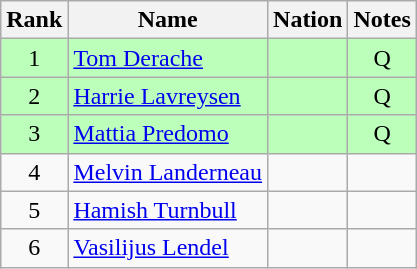<table class="wikitable sortable" style="text-align:center">
<tr>
<th>Rank</th>
<th>Name</th>
<th>Nation</th>
<th>Notes</th>
</tr>
<tr bgcolor=bbffbb>
<td>1</td>
<td align=left><a href='#'>Tom Derache</a></td>
<td align=left></td>
<td>Q</td>
</tr>
<tr bgcolor=bbffbb>
<td>2</td>
<td align=left><a href='#'>Harrie Lavreysen</a></td>
<td align=left></td>
<td>Q</td>
</tr>
<tr bgcolor=bbffbb>
<td>3</td>
<td align=left><a href='#'>Mattia Predomo</a></td>
<td align=left></td>
<td>Q</td>
</tr>
<tr>
<td>4</td>
<td align=left><a href='#'>Melvin Landerneau</a></td>
<td align=left></td>
<td></td>
</tr>
<tr>
<td>5</td>
<td align=left><a href='#'>Hamish Turnbull</a></td>
<td align=left></td>
<td></td>
</tr>
<tr>
<td>6</td>
<td align=left><a href='#'>Vasilijus Lendel</a></td>
<td align=left></td>
<td></td>
</tr>
</table>
